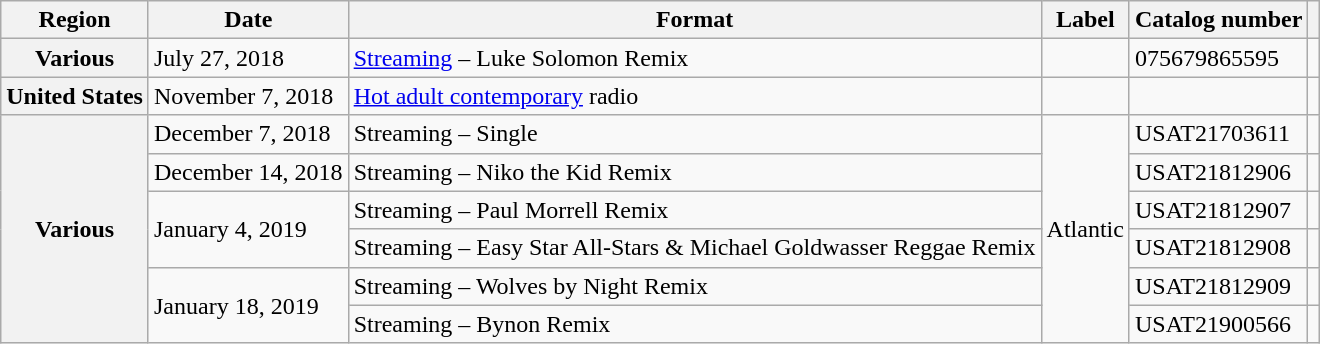<table class="wikitable plainrowheaders">
<tr>
<th scope="col">Region</th>
<th scope="col">Date</th>
<th scope="col">Format</th>
<th scope="col">Label</th>
<th scope="col">Catalog number</th>
<th scope="col"></th>
</tr>
<tr>
<th scope="row">Various</th>
<td>July 27, 2018</td>
<td><a href='#'>Streaming</a> – Luke Solomon Remix</td>
<td></td>
<td>075679865595</td>
<td style="text-align:center;"></td>
</tr>
<tr>
<th scope="row">United States</th>
<td>November 7, 2018</td>
<td><a href='#'>Hot adult contemporary</a> radio</td>
<td></td>
<td></td>
<td style="text-align:center;"></td>
</tr>
<tr>
<th scope="row" rowspan="6">Various</th>
<td>December 7, 2018</td>
<td>Streaming – Single</td>
<td rowspan="6">Atlantic</td>
<td>USAT21703611</td>
<td style="text-align:center;"></td>
</tr>
<tr>
<td>December 14, 2018</td>
<td>Streaming – Niko the Kid Remix</td>
<td>USAT21812906</td>
<td style="text-align:center;"></td>
</tr>
<tr>
<td rowspan="2">January 4, 2019</td>
<td>Streaming – Paul Morrell Remix</td>
<td>USAT21812907</td>
<td style="text-align:center;"></td>
</tr>
<tr>
<td>Streaming – Easy Star All-Stars & Michael Goldwasser Reggae Remix</td>
<td>USAT21812908</td>
<td style="text-align:center;"></td>
</tr>
<tr>
<td rowspan="2">January 18, 2019</td>
<td>Streaming – Wolves by Night Remix</td>
<td>USAT21812909</td>
<td style="text-align:center;"></td>
</tr>
<tr>
<td>Streaming – Bynon Remix</td>
<td>USAT21900566</td>
<td style="text-align:center;"></td>
</tr>
</table>
